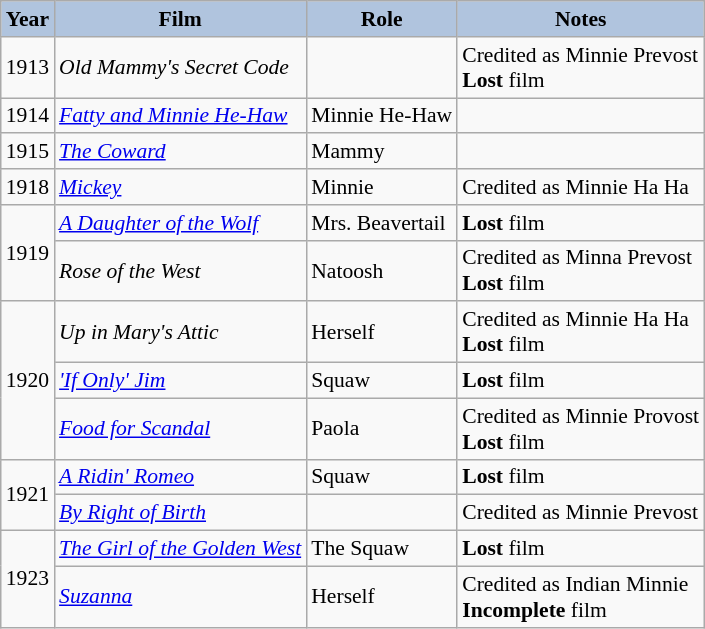<table class="wikitable" style="font-size:90%">
<tr style="text-align:center;">
<th style="background:#B0C4DE;">Year</th>
<th style="background:#B0C4DE;">Film</th>
<th style="background:#B0C4DE;">Role</th>
<th style="background:#B0C4DE;">Notes</th>
</tr>
<tr>
<td>1913</td>
<td><em>Old Mammy's Secret Code</em></td>
<td></td>
<td>Credited as Minnie Prevost <br> <strong>Lost</strong> film</td>
</tr>
<tr>
<td>1914</td>
<td><em><a href='#'>Fatty and Minnie He-Haw</a></em></td>
<td>Minnie He-Haw</td>
<td></td>
</tr>
<tr>
<td>1915</td>
<td><em><a href='#'>The Coward</a></em></td>
<td>Mammy</td>
<td></td>
</tr>
<tr>
<td>1918</td>
<td><em><a href='#'>Mickey</a></em></td>
<td>Minnie</td>
<td>Credited as Minnie Ha Ha</td>
</tr>
<tr>
<td rowspan=2>1919</td>
<td><em><a href='#'>A Daughter of the Wolf</a></em></td>
<td>Mrs. Beavertail</td>
<td><strong>Lost</strong> film</td>
</tr>
<tr>
<td><em>Rose of the West</em></td>
<td>Natoosh</td>
<td>Credited as Minna Prevost <br> <strong>Lost</strong> film</td>
</tr>
<tr>
<td rowspan=3>1920</td>
<td><em>Up in Mary's Attic</em></td>
<td>Herself</td>
<td>Credited as Minnie Ha Ha <br> <strong>Lost</strong> film</td>
</tr>
<tr>
<td><em><a href='#'>'If Only' Jim</a></em></td>
<td>Squaw</td>
<td><strong>Lost</strong> film</td>
</tr>
<tr>
<td><em><a href='#'>Food for Scandal</a></em></td>
<td>Paola</td>
<td>Credited as Minnie Provost <br> <strong>Lost</strong> film</td>
</tr>
<tr>
<td rowspan=2>1921</td>
<td><em><a href='#'>A Ridin' Romeo</a></em></td>
<td>Squaw</td>
<td><strong>Lost</strong> film</td>
</tr>
<tr>
<td><em><a href='#'>By Right of Birth</a></em></td>
<td></td>
<td>Credited as Minnie Prevost</td>
</tr>
<tr>
<td rowspan=2>1923</td>
<td><em><a href='#'>The Girl of the Golden West</a></em></td>
<td>The Squaw</td>
<td><strong>Lost</strong> film</td>
</tr>
<tr>
<td><em><a href='#'>Suzanna</a></em></td>
<td>Herself</td>
<td>Credited as Indian Minnie <br> <strong>Incomplete</strong> film</td>
</tr>
</table>
